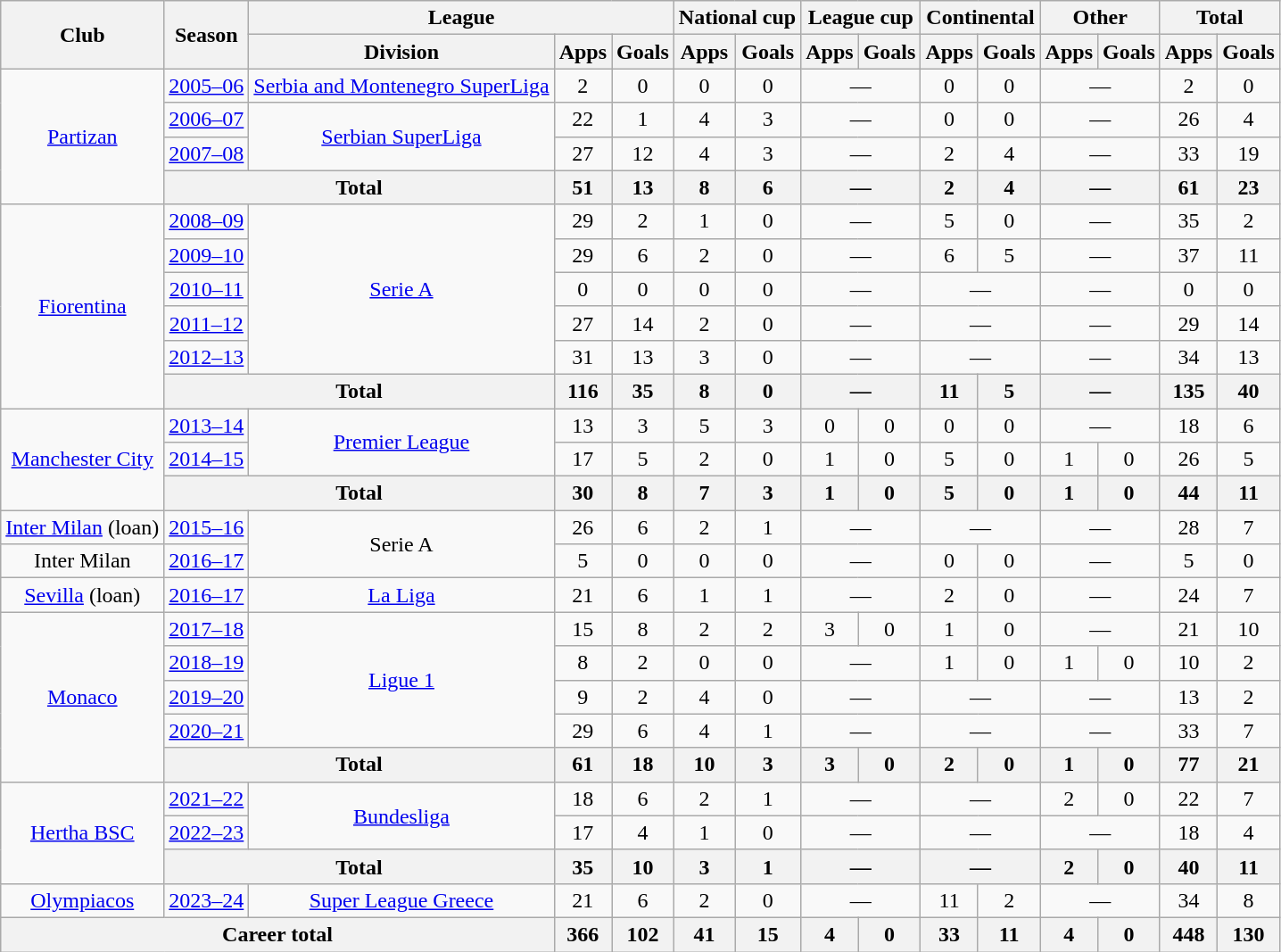<table class="wikitable" style="text-align:center">
<tr>
<th rowspan="2">Club</th>
<th rowspan="2">Season</th>
<th colspan="3">League</th>
<th colspan="2">National cup</th>
<th colspan="2">League cup</th>
<th colspan="2">Continental</th>
<th colspan="2">Other</th>
<th colspan="2">Total</th>
</tr>
<tr>
<th>Division</th>
<th>Apps</th>
<th>Goals</th>
<th>Apps</th>
<th>Goals</th>
<th>Apps</th>
<th>Goals</th>
<th>Apps</th>
<th>Goals</th>
<th>Apps</th>
<th>Goals</th>
<th>Apps</th>
<th>Goals</th>
</tr>
<tr>
<td rowspan="4"><a href='#'>Partizan</a></td>
<td><a href='#'>2005–06</a></td>
<td><a href='#'>Serbia and Montenegro SuperLiga</a></td>
<td>2</td>
<td>0</td>
<td>0</td>
<td>0</td>
<td colspan="2">—</td>
<td>0</td>
<td>0</td>
<td colspan="2">—</td>
<td>2</td>
<td>0</td>
</tr>
<tr>
<td><a href='#'>2006–07</a></td>
<td rowspan=2><a href='#'>Serbian SuperLiga</a></td>
<td>22</td>
<td>1</td>
<td>4</td>
<td>3</td>
<td colspan="2">—</td>
<td>0</td>
<td>0</td>
<td colspan="2">—</td>
<td>26</td>
<td>4</td>
</tr>
<tr>
<td><a href='#'>2007–08</a></td>
<td>27</td>
<td>12</td>
<td>4</td>
<td>3</td>
<td colspan="2">—</td>
<td>2</td>
<td>4</td>
<td colspan="2">—</td>
<td>33</td>
<td>19</td>
</tr>
<tr>
<th colspan="2">Total</th>
<th>51</th>
<th>13</th>
<th>8</th>
<th>6</th>
<th colspan="2">—</th>
<th>2</th>
<th>4</th>
<th colspan="2">—</th>
<th>61</th>
<th>23</th>
</tr>
<tr>
<td rowspan="6"><a href='#'>Fiorentina</a></td>
<td><a href='#'>2008–09</a></td>
<td rowspan=5><a href='#'>Serie A</a></td>
<td>29</td>
<td>2</td>
<td>1</td>
<td>0</td>
<td colspan="2">—</td>
<td>5</td>
<td>0</td>
<td colspan="2">—</td>
<td>35</td>
<td>2</td>
</tr>
<tr>
<td><a href='#'>2009–10</a></td>
<td>29</td>
<td>6</td>
<td>2</td>
<td>0</td>
<td colspan="2">—</td>
<td>6</td>
<td>5</td>
<td colspan="2">—</td>
<td>37</td>
<td>11</td>
</tr>
<tr>
<td><a href='#'>2010–11</a></td>
<td>0</td>
<td>0</td>
<td>0</td>
<td>0</td>
<td colspan="2">—</td>
<td colspan="2">—</td>
<td colspan="2">—</td>
<td>0</td>
<td>0</td>
</tr>
<tr>
<td><a href='#'>2011–12</a></td>
<td>27</td>
<td>14</td>
<td>2</td>
<td>0</td>
<td colspan="2">—</td>
<td colspan="2">—</td>
<td colspan="2">—</td>
<td>29</td>
<td>14</td>
</tr>
<tr>
<td><a href='#'>2012–13</a></td>
<td>31</td>
<td>13</td>
<td>3</td>
<td>0</td>
<td colspan="2">—</td>
<td colspan="2">—</td>
<td colspan="2">—</td>
<td>34</td>
<td>13</td>
</tr>
<tr>
<th colspan="2">Total</th>
<th>116</th>
<th>35</th>
<th>8</th>
<th>0</th>
<th colspan="2">—</th>
<th>11</th>
<th>5</th>
<th colspan="2">—</th>
<th>135</th>
<th>40</th>
</tr>
<tr>
<td rowspan="3"><a href='#'>Manchester City</a></td>
<td><a href='#'>2013–14</a></td>
<td rowspan=2><a href='#'>Premier League</a></td>
<td>13</td>
<td>3</td>
<td>5</td>
<td>3</td>
<td>0</td>
<td>0</td>
<td>0</td>
<td>0</td>
<td colspan="2">—</td>
<td>18</td>
<td>6</td>
</tr>
<tr>
<td><a href='#'>2014–15</a></td>
<td>17</td>
<td>5</td>
<td>2</td>
<td>0</td>
<td>1</td>
<td>0</td>
<td>5</td>
<td>0</td>
<td>1</td>
<td>0</td>
<td>26</td>
<td>5</td>
</tr>
<tr>
<th colspan="2">Total</th>
<th>30</th>
<th>8</th>
<th>7</th>
<th>3</th>
<th>1</th>
<th>0</th>
<th>5</th>
<th>0</th>
<th>1</th>
<th>0</th>
<th>44</th>
<th>11</th>
</tr>
<tr>
<td><a href='#'>Inter Milan</a> (loan)</td>
<td><a href='#'>2015–16</a></td>
<td rowspan=2>Serie A</td>
<td>26</td>
<td>6</td>
<td>2</td>
<td>1</td>
<td colspan="2">—</td>
<td colspan="2">—</td>
<td colspan="2">—</td>
<td>28</td>
<td>7</td>
</tr>
<tr>
<td>Inter Milan</td>
<td><a href='#'>2016–17</a></td>
<td>5</td>
<td>0</td>
<td>0</td>
<td>0</td>
<td colspan="2">—</td>
<td>0</td>
<td>0</td>
<td colspan="2">—</td>
<td>5</td>
<td>0</td>
</tr>
<tr>
<td><a href='#'>Sevilla</a> (loan)</td>
<td><a href='#'>2016–17</a></td>
<td><a href='#'>La Liga</a></td>
<td>21</td>
<td>6</td>
<td>1</td>
<td>1</td>
<td colspan="2">—</td>
<td>2</td>
<td>0</td>
<td colspan="2">—</td>
<td>24</td>
<td>7</td>
</tr>
<tr>
<td rowspan="5"><a href='#'>Monaco</a></td>
<td><a href='#'>2017–18</a></td>
<td rowspan=4><a href='#'>Ligue 1</a></td>
<td>15</td>
<td>8</td>
<td>2</td>
<td>2</td>
<td>3</td>
<td>0</td>
<td>1</td>
<td>0</td>
<td colspan="2">—</td>
<td>21</td>
<td>10</td>
</tr>
<tr>
<td><a href='#'>2018–19</a></td>
<td>8</td>
<td>2</td>
<td>0</td>
<td>0</td>
<td colspan="2">—</td>
<td>1</td>
<td>0</td>
<td>1</td>
<td>0</td>
<td>10</td>
<td>2</td>
</tr>
<tr>
<td><a href='#'>2019–20</a></td>
<td>9</td>
<td>2</td>
<td>4</td>
<td>0</td>
<td colspan="2">—</td>
<td colspan="2">—</td>
<td colspan="2">—</td>
<td>13</td>
<td>2</td>
</tr>
<tr>
<td><a href='#'>2020–21</a></td>
<td>29</td>
<td>6</td>
<td>4</td>
<td>1</td>
<td colspan="2">—</td>
<td colspan="2">—</td>
<td colspan="2">—</td>
<td>33</td>
<td>7</td>
</tr>
<tr>
<th colspan="2">Total</th>
<th>61</th>
<th>18</th>
<th>10</th>
<th>3</th>
<th>3</th>
<th>0</th>
<th>2</th>
<th>0</th>
<th>1</th>
<th>0</th>
<th>77</th>
<th>21</th>
</tr>
<tr>
<td rowspan="3"><a href='#'>Hertha BSC</a></td>
<td><a href='#'>2021–22</a></td>
<td rowspan=2><a href='#'>Bundesliga</a></td>
<td>18</td>
<td>6</td>
<td>2</td>
<td>1</td>
<td colspan="2">—</td>
<td colspan="2">—</td>
<td>2</td>
<td>0</td>
<td>22</td>
<td>7</td>
</tr>
<tr>
<td><a href='#'>2022–23</a></td>
<td>17</td>
<td>4</td>
<td>1</td>
<td>0</td>
<td colspan="2">—</td>
<td colspan="2">—</td>
<td colspan="2">—</td>
<td>18</td>
<td>4</td>
</tr>
<tr>
<th colspan="2">Total</th>
<th>35</th>
<th>10</th>
<th>3</th>
<th>1</th>
<th colspan="2">—</th>
<th colspan="2">—</th>
<th>2</th>
<th>0</th>
<th>40</th>
<th>11</th>
</tr>
<tr>
<td><a href='#'>Olympiacos</a></td>
<td><a href='#'>2023–24</a></td>
<td><a href='#'>Super League Greece</a></td>
<td>21</td>
<td>6</td>
<td>2</td>
<td>0</td>
<td colspan="2">—</td>
<td>11</td>
<td>2</td>
<td colspan="2">—</td>
<td>34</td>
<td>8</td>
</tr>
<tr>
<th colspan="3">Career total</th>
<th>366</th>
<th>102</th>
<th>41</th>
<th>15</th>
<th>4</th>
<th>0</th>
<th>33</th>
<th>11</th>
<th>4</th>
<th>0</th>
<th>448</th>
<th>130</th>
</tr>
</table>
